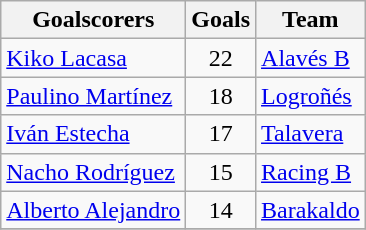<table class="wikitable sortable">
<tr>
<th>Goalscorers</th>
<th>Goals</th>
<th>Team</th>
</tr>
<tr>
<td> <a href='#'>Kiko Lacasa</a></td>
<td align=center>22</td>
<td><a href='#'>Alavés B</a></td>
</tr>
<tr>
<td> <a href='#'>Paulino Martínez</a></td>
<td align=center>18</td>
<td><a href='#'>Logroñés</a></td>
</tr>
<tr>
<td> <a href='#'>Iván Estecha</a></td>
<td align=center>17</td>
<td><a href='#'>Talavera</a></td>
</tr>
<tr>
<td> <a href='#'>Nacho Rodríguez</a></td>
<td align=center>15</td>
<td><a href='#'>Racing B</a></td>
</tr>
<tr>
<td> <a href='#'>Alberto Alejandro</a></td>
<td align=center>14</td>
<td><a href='#'>Barakaldo</a></td>
</tr>
<tr>
</tr>
</table>
